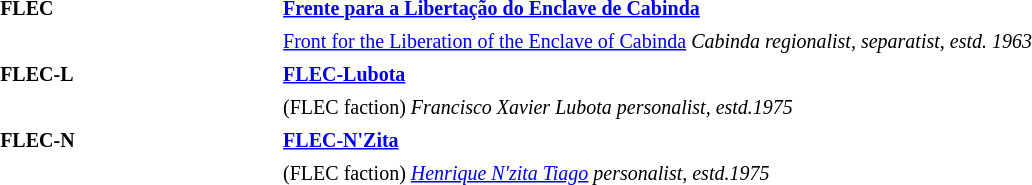<table style="margin:0 auto;" id=toc cellpadding=1>
<tr>
<th width="7%"></th>
<th width="40%"></th>
</tr>
<tr valign=top>
<td rowspan="2"><small><strong>FLEC</strong></small></td>
<td><small><strong><a href='#'>Frente para a Libertação do Enclave de Cabinda</a></strong></small></td>
</tr>
<tr>
<td><small><a href='#'>Front for the Liberation of the Enclave of Cabinda</a> <em>Cabinda regionalist, separatist, estd. 1963</em></small></td>
</tr>
<tr valign=top>
<td rowspan="2"><small><strong>FLEC-L</strong></small></td>
<td><small><strong><a href='#'>FLEC-Lubota</a></strong></small></td>
</tr>
<tr valign=top>
<td><small>(FLEC faction) <em>Francisco Xavier Lubota personalist, estd.1975</em></small></td>
</tr>
<tr>
<td rowspan="2" valign=top><small><strong>FLEC-N</strong></small></td>
<td><small><strong><a href='#'>FLEC-N'Zita</a></strong></small></td>
</tr>
<tr valign=top>
<td><small>(FLEC faction) <em><a href='#'>Henrique N'zita Tiago</a> personalist, estd.1975</em></small></td>
</tr>
<tr>
</tr>
</table>
